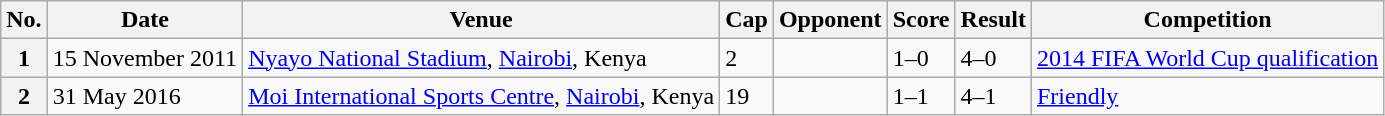<table class="wikitable sortable plainrowheaders">
<tr>
<th scope=col>No.</th>
<th scope=col data-sort-type=date>Date</th>
<th scope=col>Venue</th>
<th scope=col>Cap</th>
<th scope=col>Opponent</th>
<th scope=col>Score</th>
<th scope=col>Result</th>
<th scope=col>Competition</th>
</tr>
<tr>
<th scope=row>1</th>
<td>15 November 2011</td>
<td><a href='#'>Nyayo National Stadium</a>, <a href='#'>Nairobi</a>, Kenya</td>
<td>2</td>
<td></td>
<td>1–0</td>
<td>4–0</td>
<td><a href='#'>2014 FIFA World Cup qualification</a></td>
</tr>
<tr>
<th scope=row>2</th>
<td>31 May 2016</td>
<td><a href='#'>Moi International Sports Centre</a>, <a href='#'>Nairobi</a>, Kenya</td>
<td>19</td>
<td></td>
<td>1–1</td>
<td>4–1</td>
<td><a href='#'>Friendly</a></td>
</tr>
</table>
